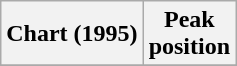<table class="wikitable plainrowheaders">
<tr>
<th>Chart (1995)</th>
<th>Peak<br>position</th>
</tr>
<tr>
</tr>
</table>
